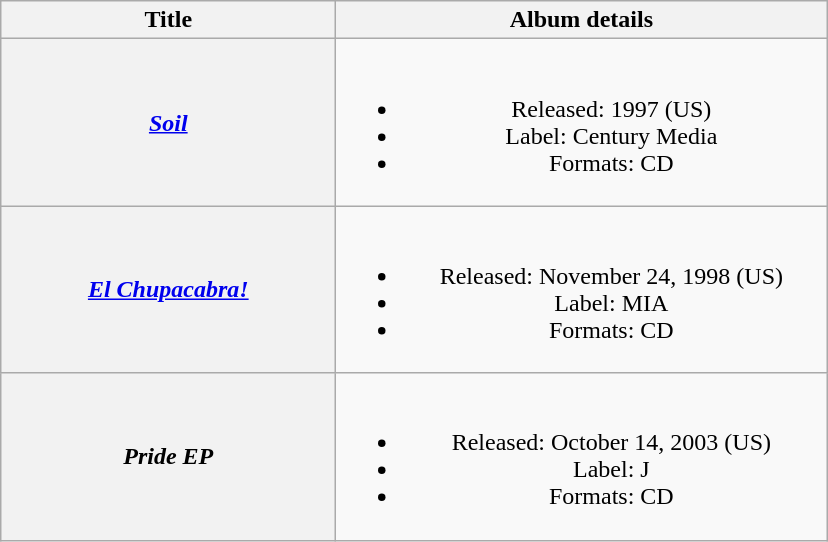<table class="wikitable plainrowheaders" style="text-align:center;">
<tr>
<th scope="col" style="width:13.5em;">Title</th>
<th scope="col" style="width:20em;">Album details</th>
</tr>
<tr>
<th scope="row"><em><a href='#'>Soil</a></em></th>
<td><br><ul><li>Released: 1997 <span>(US)</span></li><li>Label: Century Media</li><li>Formats: CD</li></ul></td>
</tr>
<tr>
<th scope="row"><em><a href='#'>El Chupacabra!</a></em></th>
<td><br><ul><li>Released: November 24, 1998 <span>(US)</span></li><li>Label: MIA</li><li>Formats: CD</li></ul></td>
</tr>
<tr>
<th scope="row"><em>Pride EP</em></th>
<td><br><ul><li>Released: October 14, 2003 <span>(US)</span></li><li>Label: J</li><li>Formats: CD</li></ul></td>
</tr>
</table>
